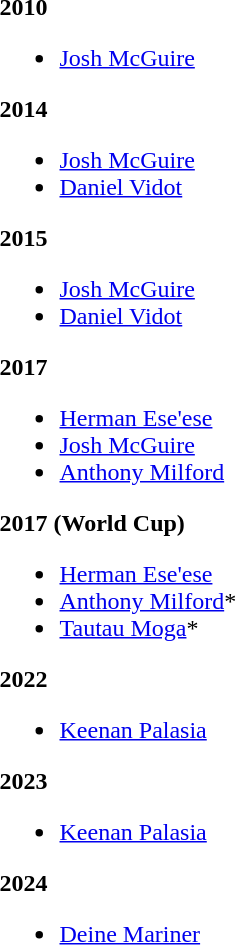<table class="toccolours" style="border-collapse: collapse;">
<tr>
<td colspan=7 align="right"></td>
</tr>
<tr>
<td valign="top"><br><strong>2010</strong><ul><li><a href='#'>Josh McGuire</a></li></ul><strong>2014</strong><ul><li><a href='#'>Josh McGuire</a></li><li><a href='#'>Daniel Vidot</a></li></ul><strong>2015</strong><ul><li><a href='#'>Josh McGuire</a></li><li><a href='#'>Daniel Vidot</a></li></ul><strong>2017</strong><ul><li><a href='#'>Herman Ese'ese</a></li><li><a href='#'>Josh McGuire</a></li><li><a href='#'>Anthony Milford</a></li></ul><strong>2017 (World Cup)</strong><ul><li><a href='#'>Herman Ese'ese</a></li><li><a href='#'>Anthony Milford</a>*</li><li><a href='#'>Tautau Moga</a>*</li></ul><strong>2022</strong><ul><li><a href='#'>Keenan Palasia</a></li></ul><strong>2023</strong><ul><li><a href='#'>Keenan Palasia</a></li></ul><strong>2024</strong><ul><li><a href='#'>Deine Mariner</a></li></ul></td>
<td width="35"> </td>
<td valign="top"></td>
</tr>
</table>
